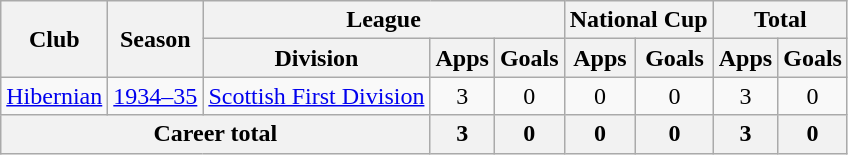<table class="wikitable" style="text-align: center">
<tr>
<th rowspan="2">Club</th>
<th rowspan="2">Season</th>
<th colspan="3">League</th>
<th colspan="2">National Cup</th>
<th colspan="2">Total</th>
</tr>
<tr>
<th>Division</th>
<th>Apps</th>
<th>Goals</th>
<th>Apps</th>
<th>Goals</th>
<th>Apps</th>
<th>Goals</th>
</tr>
<tr>
<td><a href='#'>Hibernian</a></td>
<td><a href='#'>1934–35</a></td>
<td><a href='#'>Scottish First Division</a></td>
<td>3</td>
<td>0</td>
<td>0</td>
<td>0</td>
<td>3</td>
<td>0</td>
</tr>
<tr>
<th colspan="3">Career total</th>
<th>3</th>
<th>0</th>
<th>0</th>
<th>0</th>
<th>3</th>
<th>0</th>
</tr>
</table>
